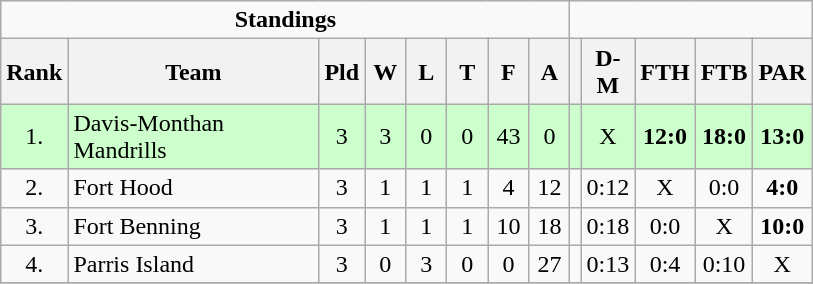<table class="wikitable">
<tr>
<td colspan=8 align=center><strong>Standings</strong></td>
<td colspan=6></td>
</tr>
<tr>
<th bgcolor="#efefef">Rank</th>
<th bgcolor="#efefef" width="160">Team</th>
<th bgcolor="#efefef" width="20">Pld</th>
<th bgcolor="#efefef" width="20">W</th>
<th bgcolor="#efefef" width="20">L</th>
<th bgcolor="#efefef" width="20">T</th>
<th bgcolor="#efefef" width="20">F</th>
<th bgcolor="#efefef" width="20">A</th>
<th bgcolor="#efefef"></th>
<th bgcolor="#efefef" width="20">D-M</th>
<th bgcolor="#efefef" width="20">FTH</th>
<th bgcolor="#efefef" width="20">FTB</th>
<th bgcolor="#efefef" width="20">PAR</th>
</tr>
<tr align=center bgcolor=#ccffcc>
<td>1.</td>
<td align=left>Davis-Monthan Mandrills</td>
<td>3</td>
<td>3</td>
<td>0</td>
<td>0</td>
<td>43</td>
<td>0</td>
<td></td>
<td>X</td>
<td><strong>12:0</strong></td>
<td><strong>18:0</strong></td>
<td><strong>13:0</strong></td>
</tr>
<tr align=center>
<td>2.</td>
<td align=left>Fort Hood</td>
<td>3</td>
<td>1</td>
<td>1</td>
<td>1</td>
<td>4</td>
<td>12</td>
<td></td>
<td>0:12</td>
<td>X</td>
<td>0:0</td>
<td><strong>4:0</strong></td>
</tr>
<tr align=center>
<td>3.</td>
<td align=left>Fort Benning</td>
<td>3</td>
<td>1</td>
<td>1</td>
<td>1</td>
<td>10</td>
<td>18</td>
<td></td>
<td>0:18</td>
<td>0:0</td>
<td>X</td>
<td><strong>10:0</strong></td>
</tr>
<tr align=center>
<td>4.</td>
<td align=left>Parris Island</td>
<td>3</td>
<td>0</td>
<td>3</td>
<td>0</td>
<td>0</td>
<td>27</td>
<td></td>
<td>0:13</td>
<td>0:4</td>
<td>0:10</td>
<td>X</td>
</tr>
<tr align=center>
</tr>
</table>
